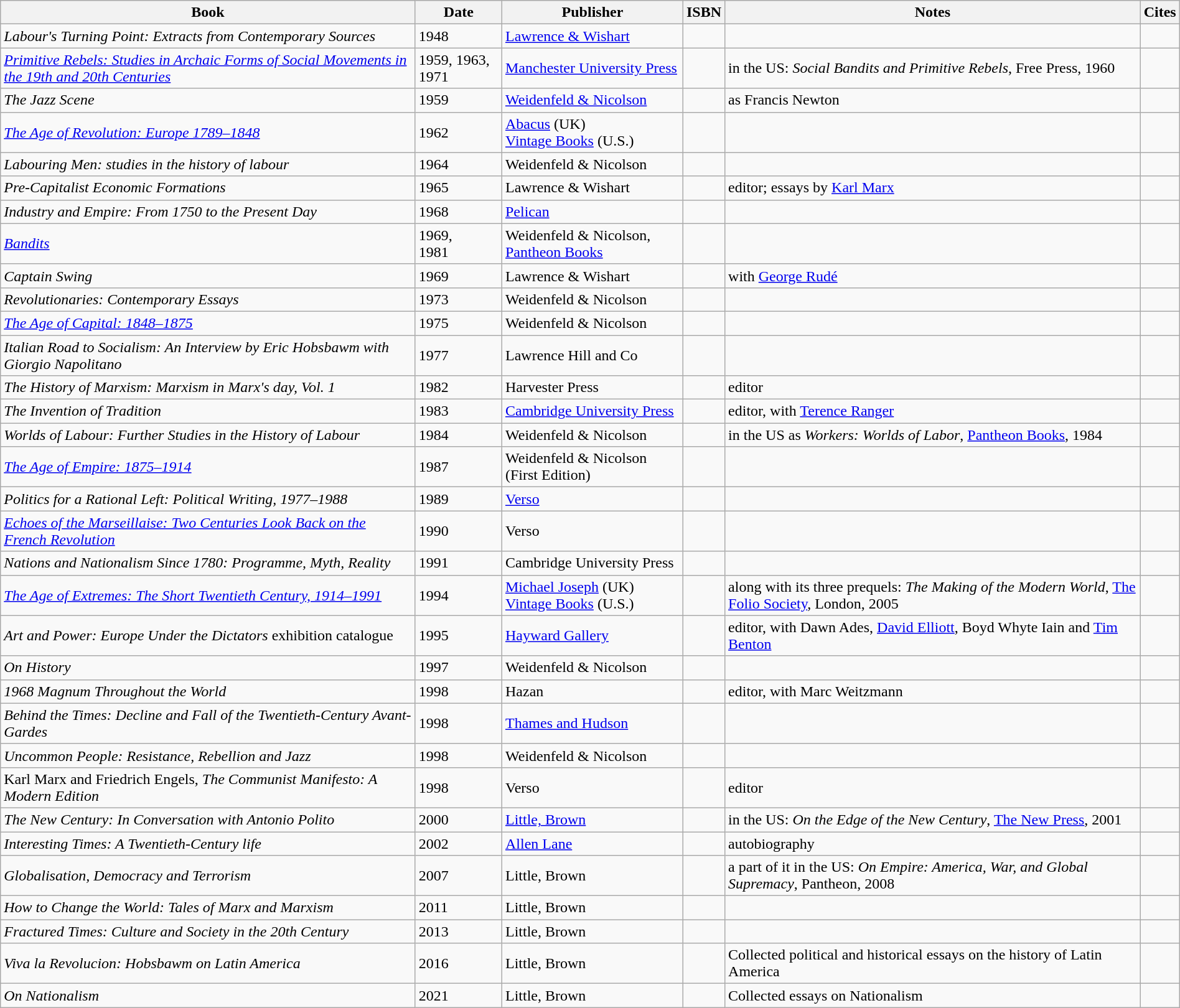<table class="wikitable sortable" border="1" style="width:100%; margin:auto;">
<tr style="background:#efefef;">
<th>Book</th>
<th>Date</th>
<th>Publisher</th>
<th>ISBN</th>
<th>Notes</th>
<th>Cites</th>
</tr>
<tr>
<td><em>Labour's Turning Point: Extracts from Contemporary Sources</em></td>
<td>1948</td>
<td><a href='#'>Lawrence & Wishart</a></td>
<td></td>
<td></td>
<td></td>
</tr>
<tr>
<td><em><a href='#'>Primitive Rebels: Studies in Archaic Forms of Social Movements in the 19th and 20th Centuries</a></em></td>
<td>1959, 1963, 1971</td>
<td><a href='#'>Manchester University Press</a></td>
<td></td>
<td>in the US: <em>Social Bandits and Primitive Rebels</em>, Free Press, 1960</td>
<td></td>
</tr>
<tr>
<td><em>The Jazz Scene</em></td>
<td>1959</td>
<td><a href='#'>Weidenfeld & Nicolson</a></td>
<td></td>
<td>as Francis Newton</td>
<td></td>
</tr>
<tr>
<td><em><a href='#'>The Age of Revolution: Europe 1789–1848</a></em></td>
<td>1962</td>
<td><a href='#'>Abacus</a> (UK)<br><a href='#'>Vintage Books</a> (U.S.)</td>
<td></td>
<td></td>
<td></td>
</tr>
<tr>
<td><em>Labouring Men: studies in the history of labour</em></td>
<td>1964</td>
<td>Weidenfeld & Nicolson</td>
<td></td>
<td></td>
<td></td>
</tr>
<tr>
<td><em>Pre-Capitalist Economic Formations</em></td>
<td>1965</td>
<td>Lawrence & Wishart</td>
<td></td>
<td>editor; essays by <a href='#'>Karl Marx</a></td>
<td></td>
</tr>
<tr>
<td><em>Industry and Empire: From 1750 to the Present Day</em></td>
<td>1968</td>
<td><a href='#'>Pelican</a></td>
<td></td>
<td></td>
<td></td>
</tr>
<tr>
<td><em><a href='#'>Bandits</a></em></td>
<td>1969,<br>1981</td>
<td>Weidenfeld & Nicolson,<br><a href='#'>Pantheon Books</a></td>
<td></td>
<td></td>
<td></td>
</tr>
<tr>
<td><em>Captain Swing</em></td>
<td>1969</td>
<td>Lawrence & Wishart</td>
<td></td>
<td>with <a href='#'>George Rudé</a></td>
<td></td>
</tr>
<tr>
<td><em>Revolutionaries: Contemporary Essays</em></td>
<td>1973</td>
<td>Weidenfeld & Nicolson</td>
<td></td>
<td></td>
<td></td>
</tr>
<tr>
<td><em><a href='#'>The Age of Capital: 1848–1875</a></em></td>
<td>1975</td>
<td>Weidenfeld & Nicolson</td>
<td></td>
<td></td>
<td></td>
</tr>
<tr>
<td><em>Italian Road to Socialism: An Interview by Eric Hobsbawm with Giorgio Napolitano</em></td>
<td>1977</td>
<td>Lawrence Hill and Co</td>
<td></td>
<td></td>
<td></td>
</tr>
<tr>
<td><em>The History of Marxism: Marxism in Marx's day, Vol. 1</em></td>
<td>1982</td>
<td>Harvester Press</td>
<td></td>
<td>editor</td>
<td></td>
</tr>
<tr>
<td><em>The Invention of Tradition</em></td>
<td>1983</td>
<td><a href='#'>Cambridge University Press</a></td>
<td></td>
<td>editor, with <a href='#'>Terence Ranger</a></td>
<td></td>
</tr>
<tr>
<td><em>Worlds of Labour: Further Studies in the History of Labour</em></td>
<td>1984</td>
<td>Weidenfeld & Nicolson</td>
<td></td>
<td>in the US as <em>Workers: Worlds of Labor</em>, <a href='#'>Pantheon Books</a>, 1984</td>
<td></td>
</tr>
<tr>
<td><em><a href='#'>The Age of Empire: 1875–1914</a></em></td>
<td>1987</td>
<td>Weidenfeld & Nicolson (First Edition)</td>
<td></td>
<td></td>
<td></td>
</tr>
<tr>
<td><em>Politics for a Rational Left: Political Writing, 1977–1988</em></td>
<td>1989</td>
<td><a href='#'>Verso</a></td>
<td></td>
<td></td>
<td></td>
</tr>
<tr>
<td><em><a href='#'>Echoes of the Marseillaise: Two Centuries Look Back on the French Revolution</a></em></td>
<td>1990</td>
<td>Verso</td>
<td></td>
<td></td>
<td></td>
</tr>
<tr>
<td><em>Nations and Nationalism Since 1780: Programme, Myth, Reality</em></td>
<td>1991</td>
<td>Cambridge University Press</td>
<td></td>
<td></td>
<td></td>
</tr>
<tr>
<td><em><a href='#'>The Age of Extremes: The Short Twentieth Century, 1914–1991</a></em></td>
<td>1994</td>
<td><a href='#'>Michael Joseph</a> (UK)<br><a href='#'>Vintage Books</a> (U.S.)</td>
<td></td>
<td>along with its three prequels: <em>The Making of the Modern World</em>, <a href='#'>The Folio Society</a>, London, 2005</td>
<td></td>
</tr>
<tr>
<td><em>Art and Power: Europe Under the Dictators</em> exhibition catalogue</td>
<td>1995</td>
<td><a href='#'>Hayward Gallery</a></td>
<td></td>
<td>editor, with Dawn Ades, <a href='#'>David Elliott</a>, Boyd Whyte Iain and <a href='#'>Tim Benton</a></td>
<td></td>
</tr>
<tr>
<td><em>On History</em></td>
<td>1997</td>
<td>Weidenfeld & Nicolson</td>
<td></td>
<td></td>
<td></td>
</tr>
<tr>
<td><em>1968 Magnum Throughout the World</em></td>
<td>1998</td>
<td>Hazan</td>
<td></td>
<td>editor, with Marc Weitzmann</td>
<td></td>
</tr>
<tr>
<td><em>Behind the Times: Decline and Fall of the Twentieth-Century Avant-Gardes</em></td>
<td>1998</td>
<td><a href='#'>Thames and Hudson</a></td>
<td></td>
<td></td>
<td></td>
</tr>
<tr>
<td><em>Uncommon People: Resistance, Rebellion and Jazz</em></td>
<td>1998</td>
<td>Weidenfeld & Nicolson</td>
<td></td>
<td></td>
<td></td>
</tr>
<tr>
<td>Karl Marx and Friedrich Engels, <em>The Communist Manifesto: A Modern Edition</em></td>
<td>1998</td>
<td>Verso</td>
<td></td>
<td>editor</td>
<td></td>
</tr>
<tr>
<td><em>The New Century: In Conversation with Antonio Polito</em></td>
<td>2000</td>
<td><a href='#'>Little, Brown</a></td>
<td></td>
<td>in the US: <em>On the Edge of the New Century</em>, <a href='#'>The New Press</a>, 2001</td>
<td></td>
</tr>
<tr>
<td><em>Interesting Times: A Twentieth-Century life</em></td>
<td>2002</td>
<td><a href='#'>Allen Lane</a></td>
<td></td>
<td>autobiography</td>
<td></td>
</tr>
<tr>
<td><em>Globalisation, Democracy and Terrorism</em></td>
<td>2007</td>
<td>Little, Brown</td>
<td></td>
<td>a part of it in the US: <em>On Empire: America, War, and Global Supremacy</em>, Pantheon, 2008</td>
<td></td>
</tr>
<tr>
<td><em>How to Change the World: Tales of Marx and Marxism</em></td>
<td>2011</td>
<td>Little, Brown</td>
<td></td>
<td></td>
<td></td>
</tr>
<tr>
<td><em>Fractured Times: Culture and Society in the 20th Century</em></td>
<td>2013</td>
<td>Little, Brown</td>
<td></td>
<td></td>
</tr>
<tr>
<td><em>Viva la Revolucion: Hobsbawm on Latin America</em></td>
<td>2016</td>
<td>Little, Brown</td>
<td></td>
<td>Collected political and historical essays on the history of Latin America</td>
<td></td>
</tr>
<tr>
<td><em>On Nationalism</em></td>
<td>2021</td>
<td>Little, Brown</td>
<td></td>
<td>Collected essays on Nationalism</td>
<td><br></td>
</tr>
</table>
